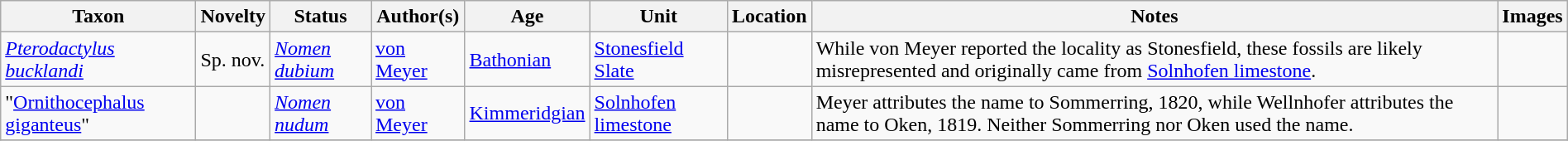<table class="wikitable sortable" align="center" width="100%">
<tr>
<th>Taxon</th>
<th>Novelty</th>
<th>Status</th>
<th>Author(s)</th>
<th>Age</th>
<th>Unit</th>
<th>Location</th>
<th>Notes</th>
<th>Images</th>
</tr>
<tr>
<td><em><a href='#'>Pterodactylus bucklandi</a></em></td>
<td>Sp. nov.</td>
<td><em><a href='#'>Nomen dubium</a></em></td>
<td><a href='#'>von Meyer</a></td>
<td><a href='#'>Bathonian</a></td>
<td><a href='#'>Stonesfield Slate</a></td>
<td></td>
<td>While von Meyer reported the locality as Stonesfield, these fossils are likely misrepresented and originally came from <a href='#'>Solnhofen limestone</a>.</td>
<td></td>
</tr>
<tr>
<td>"<a href='#'>Ornithocephalus giganteus</a>"</td>
<td></td>
<td><em><a href='#'>Nomen nudum</a></em></td>
<td><a href='#'>von Meyer</a></td>
<td><a href='#'>Kimmeridgian</a></td>
<td><a href='#'>Solnhofen limestone</a></td>
<td></td>
<td>Meyer attributes the name to Sommerring, 1820, while Wellnhofer attributes the name to Oken, 1819. Neither Sommerring nor Oken used the name.</td>
<td></td>
</tr>
<tr>
</tr>
</table>
